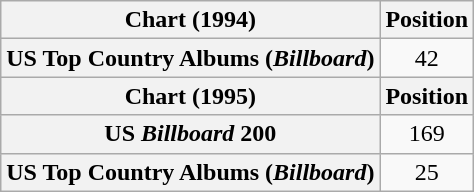<table class="wikitable plainrowheaders" style="text-align:center">
<tr>
<th scope="col">Chart (1994)</th>
<th scope="col">Position</th>
</tr>
<tr>
<th scope="row">US Top Country Albums (<em>Billboard</em>)</th>
<td>42</td>
</tr>
<tr>
<th scope="col">Chart (1995)</th>
<th scope="col">Position</th>
</tr>
<tr>
<th scope="row">US <em>Billboard</em> 200</th>
<td>169</td>
</tr>
<tr>
<th scope="row">US Top Country Albums (<em>Billboard</em>)</th>
<td>25</td>
</tr>
</table>
